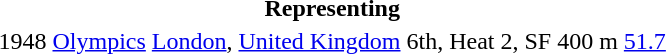<table>
<tr>
<th colspan="6">Representing </th>
</tr>
<tr>
<td>1948</td>
<td><a href='#'>Olympics</a></td>
<td><a href='#'>London</a>, <a href='#'>United Kingdom</a></td>
<td>6th, Heat 2, SF</td>
<td>400 m</td>
<td><a href='#'>51.7</a></td>
</tr>
</table>
